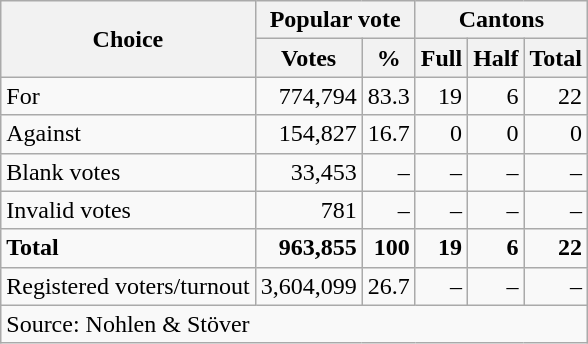<table class=wikitable style=text-align:right>
<tr>
<th rowspan=2>Choice</th>
<th colspan=2>Popular vote</th>
<th colspan=3>Cantons</th>
</tr>
<tr>
<th>Votes</th>
<th>%</th>
<th>Full</th>
<th>Half</th>
<th>Total</th>
</tr>
<tr>
<td align=left>For</td>
<td>774,794</td>
<td>83.3</td>
<td>19</td>
<td>6</td>
<td>22</td>
</tr>
<tr>
<td align=left>Against</td>
<td>154,827</td>
<td>16.7</td>
<td>0</td>
<td>0</td>
<td>0</td>
</tr>
<tr>
<td align=left>Blank votes</td>
<td>33,453</td>
<td>–</td>
<td>–</td>
<td>–</td>
<td>–</td>
</tr>
<tr>
<td align=left>Invalid votes</td>
<td>781</td>
<td>–</td>
<td>–</td>
<td>–</td>
<td>–</td>
</tr>
<tr>
<td align=left><strong>Total</strong></td>
<td><strong>963,855</strong></td>
<td><strong>100</strong></td>
<td><strong>19</strong></td>
<td><strong>6</strong></td>
<td><strong>22</strong></td>
</tr>
<tr>
<td align=left>Registered voters/turnout</td>
<td>3,604,099</td>
<td>26.7</td>
<td>–</td>
<td>–</td>
<td>–</td>
</tr>
<tr>
<td align=left colspan=6>Source: Nohlen & Stöver</td>
</tr>
</table>
